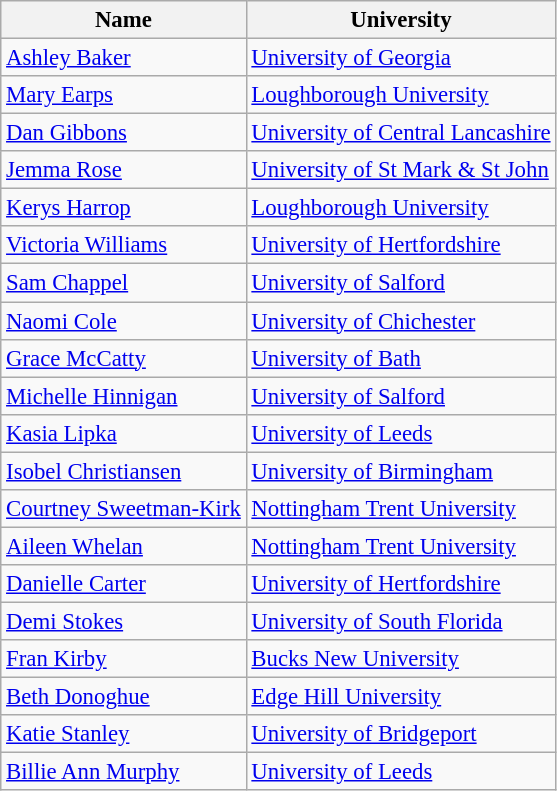<table class="wikitable sortable" style="font-size:95%;">
<tr>
<th>Name</th>
<th>University</th>
</tr>
<tr>
<td><a href='#'>Ashley Baker</a></td>
<td><a href='#'>University of Georgia</a></td>
</tr>
<tr>
<td><a href='#'>Mary Earps</a></td>
<td><a href='#'>Loughborough University</a></td>
</tr>
<tr>
<td><a href='#'>Dan Gibbons</a></td>
<td><a href='#'>University of Central Lancashire</a></td>
</tr>
<tr>
<td><a href='#'>Jemma Rose</a></td>
<td><a href='#'>University of St Mark & St John</a></td>
</tr>
<tr>
<td><a href='#'>Kerys Harrop</a></td>
<td><a href='#'>Loughborough University</a></td>
</tr>
<tr>
<td><a href='#'>Victoria Williams</a></td>
<td><a href='#'>University of Hertfordshire</a></td>
</tr>
<tr>
<td><a href='#'>Sam Chappel</a></td>
<td><a href='#'>University of Salford</a></td>
</tr>
<tr>
<td><a href='#'>Naomi Cole</a></td>
<td><a href='#'>University of Chichester</a></td>
</tr>
<tr>
<td><a href='#'>Grace McCatty</a></td>
<td><a href='#'>University of Bath</a></td>
</tr>
<tr>
<td><a href='#'>Michelle Hinnigan</a></td>
<td><a href='#'>University of Salford</a></td>
</tr>
<tr>
<td><a href='#'>Kasia Lipka</a></td>
<td><a href='#'>University of Leeds</a></td>
</tr>
<tr>
<td><a href='#'>Isobel Christiansen</a></td>
<td><a href='#'>University of Birmingham</a></td>
</tr>
<tr>
<td><a href='#'>Courtney Sweetman-Kirk</a></td>
<td><a href='#'>Nottingham Trent University</a></td>
</tr>
<tr>
<td><a href='#'>Aileen Whelan</a></td>
<td><a href='#'>Nottingham Trent University</a></td>
</tr>
<tr>
<td><a href='#'>Danielle Carter</a></td>
<td><a href='#'>University of Hertfordshire</a></td>
</tr>
<tr>
<td><a href='#'>Demi Stokes</a></td>
<td><a href='#'>University of South Florida</a></td>
</tr>
<tr>
<td><a href='#'>Fran Kirby</a></td>
<td><a href='#'>Bucks New University</a></td>
</tr>
<tr>
<td><a href='#'>Beth Donoghue</a></td>
<td><a href='#'>Edge Hill University</a></td>
</tr>
<tr>
<td><a href='#'>Katie Stanley</a></td>
<td><a href='#'>University of Bridgeport</a></td>
</tr>
<tr>
<td><a href='#'>Billie Ann Murphy</a></td>
<td><a href='#'>University of Leeds</a></td>
</tr>
</table>
